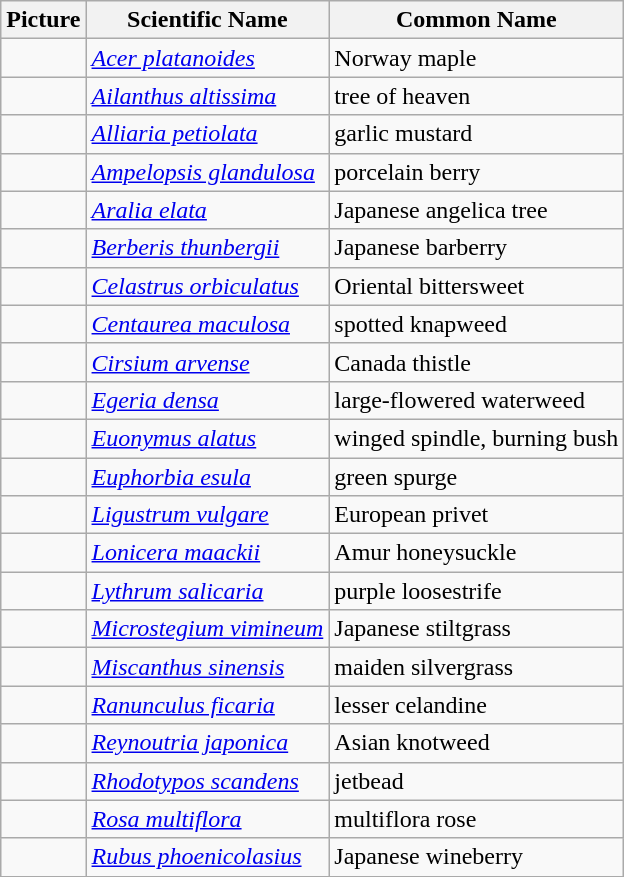<table class="wikitable sortable">
<tr>
<th class=unsortable><strong>Picture</strong></th>
<th><strong>Scientific Name</strong></th>
<th><strong>Common Name</strong></th>
</tr>
<tr>
<td></td>
<td><em><a href='#'>Acer platanoides</a></em></td>
<td>Norway maple</td>
</tr>
<tr>
<td></td>
<td><em><a href='#'>Ailanthus altissima</a></em></td>
<td>tree of heaven</td>
</tr>
<tr>
<td></td>
<td><em><a href='#'>Alliaria petiolata</a></em></td>
<td>garlic mustard</td>
</tr>
<tr>
<td></td>
<td><em><a href='#'>Ampelopsis glandulosa</a></em></td>
<td>porcelain berry</td>
</tr>
<tr>
<td></td>
<td><em><a href='#'>Aralia elata</a></em></td>
<td>Japanese angelica tree</td>
</tr>
<tr>
<td></td>
<td><em><a href='#'>Berberis thunbergii</a></em></td>
<td>Japanese barberry</td>
</tr>
<tr>
<td></td>
<td><em><a href='#'>Celastrus orbiculatus</a></em></td>
<td>Oriental bittersweet</td>
</tr>
<tr>
<td></td>
<td><em><a href='#'>Centaurea maculosa</a></em></td>
<td>spotted knapweed</td>
</tr>
<tr>
<td></td>
<td><em><a href='#'>Cirsium arvense</a></em></td>
<td>Canada thistle</td>
</tr>
<tr>
<td></td>
<td><em><a href='#'>Egeria densa</a></em></td>
<td>large-flowered waterweed</td>
</tr>
<tr>
<td></td>
<td><em><a href='#'>Euonymus alatus</a></em></td>
<td>winged spindle, burning bush</td>
</tr>
<tr>
<td></td>
<td><em><a href='#'>Euphorbia esula</a></em></td>
<td>green spurge</td>
</tr>
<tr>
<td></td>
<td><em><a href='#'>Ligustrum vulgare</a></em></td>
<td>European privet</td>
</tr>
<tr>
<td></td>
<td><em><a href='#'>Lonicera maackii</a></em></td>
<td>Amur honeysuckle</td>
</tr>
<tr>
<td></td>
<td><em><a href='#'>Lythrum salicaria</a></em></td>
<td>purple loosestrife</td>
</tr>
<tr>
<td></td>
<td><em><a href='#'>Microstegium vimineum</a></em></td>
<td>Japanese stiltgrass</td>
</tr>
<tr>
<td></td>
<td><em><a href='#'>Miscanthus sinensis</a></em></td>
<td>maiden silvergrass</td>
</tr>
<tr>
<td></td>
<td><em><a href='#'>Ranunculus ficaria</a></em></td>
<td>lesser celandine</td>
</tr>
<tr>
<td></td>
<td><em><a href='#'>Reynoutria japonica</a></em></td>
<td>Asian knotweed</td>
</tr>
<tr>
<td></td>
<td><em><a href='#'>Rhodotypos scandens</a></em></td>
<td>jetbead</td>
</tr>
<tr>
<td></td>
<td><em><a href='#'>Rosa multiflora</a></em></td>
<td>multiflora rose</td>
</tr>
<tr>
<td></td>
<td><em><a href='#'>Rubus phoenicolasius</a></em></td>
<td>Japanese wineberry</td>
</tr>
</table>
